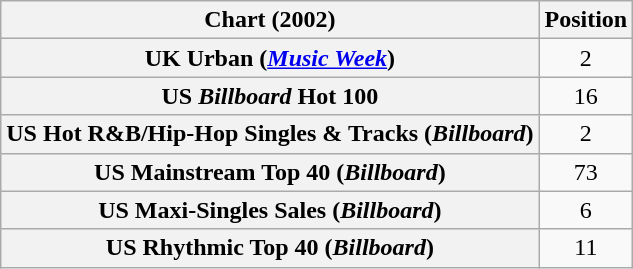<table class="wikitable sortable plainrowheaders" style="text-align:center">
<tr>
<th>Chart (2002)</th>
<th>Position</th>
</tr>
<tr>
<th scope="row">UK Urban (<em><a href='#'>Music Week</a></em>)<br></th>
<td>2</td>
</tr>
<tr>
<th scope="row">US <em>Billboard</em> Hot 100</th>
<td>16</td>
</tr>
<tr>
<th scope="row">US Hot R&B/Hip-Hop Singles & Tracks (<em>Billboard</em>)</th>
<td>2</td>
</tr>
<tr>
<th scope="row">US Mainstream Top 40 (<em>Billboard</em>)</th>
<td>73</td>
</tr>
<tr>
<th scope="row">US Maxi-Singles Sales (<em>Billboard</em>)</th>
<td>6</td>
</tr>
<tr>
<th scope="row">US Rhythmic Top 40 (<em>Billboard</em>)</th>
<td>11</td>
</tr>
</table>
